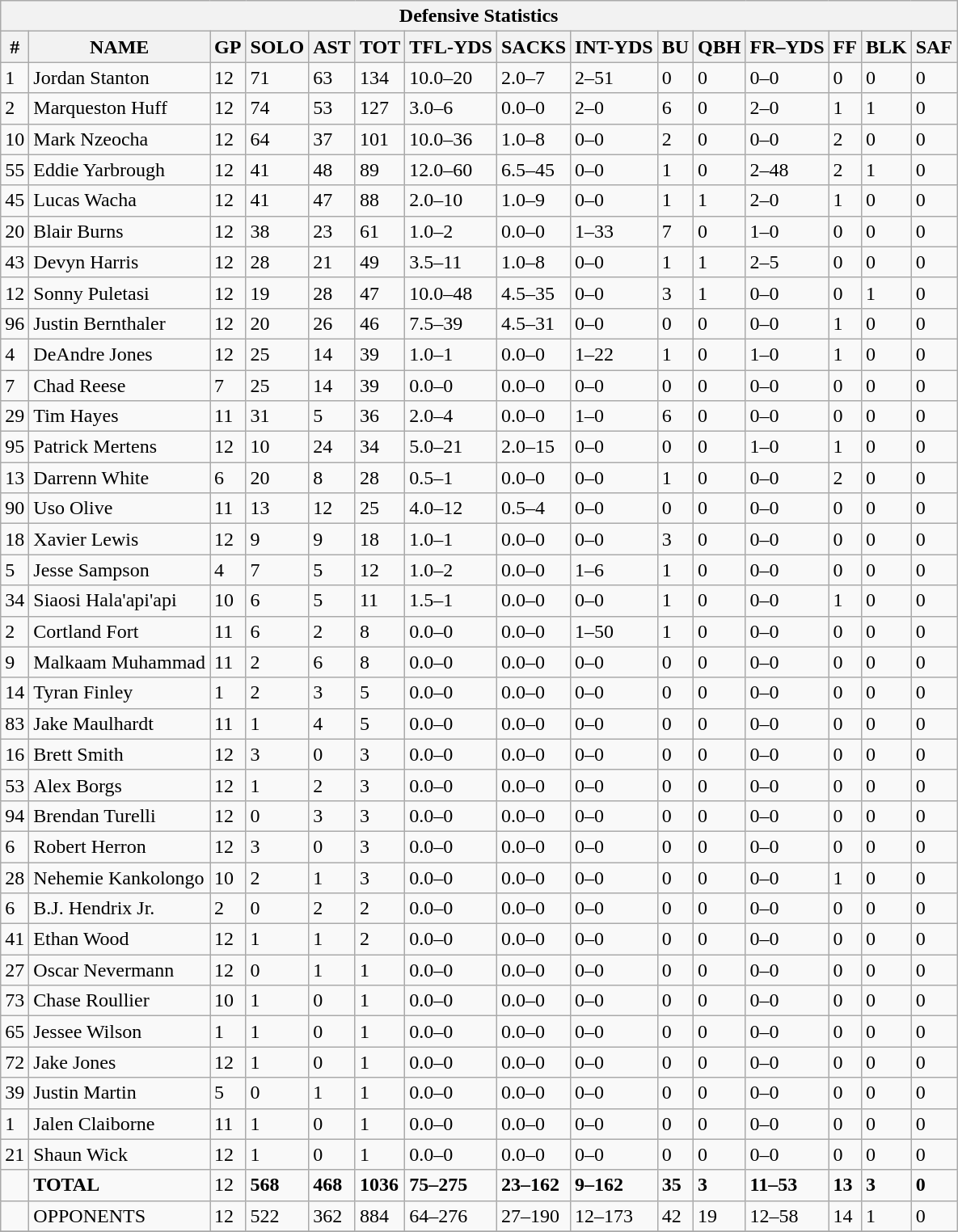<table class="wikitable sortable collapsible collapsed">
<tr>
<th colspan="16">Defensive Statistics</th>
</tr>
<tr>
<th>#</th>
<th>NAME</th>
<th>GP</th>
<th>SOLO</th>
<th>AST</th>
<th>TOT</th>
<th>TFL-YDS</th>
<th>SACKS</th>
<th>INT-YDS</th>
<th>BU</th>
<th>QBH</th>
<th>FR–YDS</th>
<th>FF</th>
<th>BLK</th>
<th>SAF</th>
</tr>
<tr>
<td>1</td>
<td>Jordan Stanton</td>
<td>12</td>
<td>71</td>
<td>63</td>
<td>134</td>
<td>10.0–20</td>
<td>2.0–7</td>
<td>2–51</td>
<td>0</td>
<td>0</td>
<td>0–0</td>
<td>0</td>
<td>0</td>
<td>0</td>
</tr>
<tr>
<td>2</td>
<td>Marqueston Huff</td>
<td>12</td>
<td>74</td>
<td>53</td>
<td>127</td>
<td>3.0–6</td>
<td>0.0–0</td>
<td>2–0</td>
<td>6</td>
<td>0</td>
<td>2–0</td>
<td>1</td>
<td>1</td>
<td>0</td>
</tr>
<tr>
<td>10</td>
<td>Mark Nzeocha</td>
<td>12</td>
<td>64</td>
<td>37</td>
<td>101</td>
<td>10.0–36</td>
<td>1.0–8</td>
<td>0–0</td>
<td>2</td>
<td>0</td>
<td>0–0</td>
<td>2</td>
<td>0</td>
<td>0</td>
</tr>
<tr>
<td>55</td>
<td>Eddie Yarbrough</td>
<td>12</td>
<td>41</td>
<td>48</td>
<td>89</td>
<td>12.0–60</td>
<td>6.5–45</td>
<td>0–0</td>
<td>1</td>
<td>0</td>
<td>2–48</td>
<td>2</td>
<td>1</td>
<td>0</td>
</tr>
<tr>
<td>45</td>
<td>Lucas Wacha</td>
<td>12</td>
<td>41</td>
<td>47</td>
<td>88</td>
<td>2.0–10</td>
<td>1.0–9</td>
<td>0–0</td>
<td>1</td>
<td>1</td>
<td>2–0</td>
<td>1</td>
<td>0</td>
<td>0</td>
</tr>
<tr>
<td>20</td>
<td>Blair Burns</td>
<td>12</td>
<td>38</td>
<td>23</td>
<td>61</td>
<td>1.0–2</td>
<td>0.0–0</td>
<td>1–33</td>
<td>7</td>
<td>0</td>
<td>1–0</td>
<td>0</td>
<td>0</td>
<td>0</td>
</tr>
<tr>
<td>43</td>
<td>Devyn Harris</td>
<td>12</td>
<td>28</td>
<td>21</td>
<td>49</td>
<td>3.5–11</td>
<td>1.0–8</td>
<td>0–0</td>
<td>1</td>
<td>1</td>
<td>2–5</td>
<td>0</td>
<td>0</td>
<td>0</td>
</tr>
<tr>
<td>12</td>
<td>Sonny Puletasi</td>
<td>12</td>
<td>19</td>
<td>28</td>
<td>47</td>
<td>10.0–48</td>
<td>4.5–35</td>
<td>0–0</td>
<td>3</td>
<td>1</td>
<td>0–0</td>
<td>0</td>
<td>1</td>
<td>0</td>
</tr>
<tr>
<td>96</td>
<td>Justin Bernthaler</td>
<td>12</td>
<td>20</td>
<td>26</td>
<td>46</td>
<td>7.5–39</td>
<td>4.5–31</td>
<td>0–0</td>
<td>0</td>
<td>0</td>
<td>0–0</td>
<td>1</td>
<td>0</td>
<td>0</td>
</tr>
<tr>
<td>4</td>
<td>DeAndre Jones</td>
<td>12</td>
<td>25</td>
<td>14</td>
<td>39</td>
<td>1.0–1</td>
<td>0.0–0</td>
<td>1–22</td>
<td>1</td>
<td>0</td>
<td>1–0</td>
<td>1</td>
<td>0</td>
<td>0</td>
</tr>
<tr>
<td>7</td>
<td>Chad Reese</td>
<td>7</td>
<td>25</td>
<td>14</td>
<td>39</td>
<td>0.0–0</td>
<td>0.0–0</td>
<td>0–0</td>
<td>0</td>
<td>0</td>
<td>0–0</td>
<td>0</td>
<td>0</td>
<td>0</td>
</tr>
<tr>
<td>29</td>
<td>Tim Hayes</td>
<td>11</td>
<td>31</td>
<td>5</td>
<td>36</td>
<td>2.0–4</td>
<td>0.0–0</td>
<td>1–0</td>
<td>6</td>
<td>0</td>
<td>0–0</td>
<td>0</td>
<td>0</td>
<td>0</td>
</tr>
<tr>
<td>95</td>
<td>Patrick Mertens</td>
<td>12</td>
<td>10</td>
<td>24</td>
<td>34</td>
<td>5.0–21</td>
<td>2.0–15</td>
<td>0–0</td>
<td>0</td>
<td>0</td>
<td>1–0</td>
<td>1</td>
<td>0</td>
<td>0</td>
</tr>
<tr>
<td>13</td>
<td>Darrenn White</td>
<td>6</td>
<td>20</td>
<td>8</td>
<td>28</td>
<td>0.5–1</td>
<td>0.0–0</td>
<td>0–0</td>
<td>1</td>
<td>0</td>
<td>0–0</td>
<td>2</td>
<td>0</td>
<td>0</td>
</tr>
<tr>
<td>90</td>
<td>Uso Olive</td>
<td>11</td>
<td>13</td>
<td>12</td>
<td>25</td>
<td>4.0–12</td>
<td>0.5–4</td>
<td>0–0</td>
<td>0</td>
<td>0</td>
<td>0–0</td>
<td>0</td>
<td>0</td>
<td>0</td>
</tr>
<tr>
<td>18</td>
<td>Xavier Lewis</td>
<td>12</td>
<td>9</td>
<td>9</td>
<td>18</td>
<td>1.0–1</td>
<td>0.0–0</td>
<td>0–0</td>
<td>3</td>
<td>0</td>
<td>0–0</td>
<td>0</td>
<td>0</td>
<td>0</td>
</tr>
<tr>
<td>5</td>
<td>Jesse Sampson</td>
<td>4</td>
<td>7</td>
<td>5</td>
<td>12</td>
<td>1.0–2</td>
<td>0.0–0</td>
<td>1–6</td>
<td>1</td>
<td>0</td>
<td>0–0</td>
<td>0</td>
<td>0</td>
<td>0</td>
</tr>
<tr>
<td>34</td>
<td>Siaosi Hala'api'api</td>
<td>10</td>
<td>6</td>
<td>5</td>
<td>11</td>
<td>1.5–1</td>
<td>0.0–0</td>
<td>0–0</td>
<td>1</td>
<td>0</td>
<td>0–0</td>
<td>1</td>
<td>0</td>
<td>0</td>
</tr>
<tr>
<td>2</td>
<td>Cortland Fort</td>
<td>11</td>
<td>6</td>
<td>2</td>
<td>8</td>
<td>0.0–0</td>
<td>0.0–0</td>
<td>1–50</td>
<td>1</td>
<td>0</td>
<td>0–0</td>
<td>0</td>
<td>0</td>
<td>0</td>
</tr>
<tr>
<td>9</td>
<td>Malkaam Muhammad</td>
<td>11</td>
<td>2</td>
<td>6</td>
<td>8</td>
<td>0.0–0</td>
<td>0.0–0</td>
<td>0–0</td>
<td>0</td>
<td>0</td>
<td>0–0</td>
<td>0</td>
<td>0</td>
<td>0</td>
</tr>
<tr>
<td>14</td>
<td>Tyran Finley</td>
<td>1</td>
<td>2</td>
<td>3</td>
<td>5</td>
<td>0.0–0</td>
<td>0.0–0</td>
<td>0–0</td>
<td>0</td>
<td>0</td>
<td>0–0</td>
<td>0</td>
<td>0</td>
<td>0</td>
</tr>
<tr>
<td>83</td>
<td>Jake Maulhardt</td>
<td>11</td>
<td>1</td>
<td>4</td>
<td>5</td>
<td>0.0–0</td>
<td>0.0–0</td>
<td>0–0</td>
<td>0</td>
<td>0</td>
<td>0–0</td>
<td>0</td>
<td>0</td>
<td>0</td>
</tr>
<tr>
<td>16</td>
<td>Brett Smith</td>
<td>12</td>
<td>3</td>
<td>0</td>
<td>3</td>
<td>0.0–0</td>
<td>0.0–0</td>
<td>0–0</td>
<td>0</td>
<td>0</td>
<td>0–0</td>
<td>0</td>
<td>0</td>
<td>0</td>
</tr>
<tr>
<td>53</td>
<td>Alex Borgs</td>
<td>12</td>
<td>1</td>
<td>2</td>
<td>3</td>
<td>0.0–0</td>
<td>0.0–0</td>
<td>0–0</td>
<td>0</td>
<td>0</td>
<td>0–0</td>
<td>0</td>
<td>0</td>
<td>0</td>
</tr>
<tr>
<td>94</td>
<td>Brendan Turelli</td>
<td>12</td>
<td>0</td>
<td>3</td>
<td>3</td>
<td>0.0–0</td>
<td>0.0–0</td>
<td>0–0</td>
<td>0</td>
<td>0</td>
<td>0–0</td>
<td>0</td>
<td>0</td>
<td>0</td>
</tr>
<tr>
<td>6</td>
<td>Robert Herron</td>
<td>12</td>
<td>3</td>
<td>0</td>
<td>3</td>
<td>0.0–0</td>
<td>0.0–0</td>
<td>0–0</td>
<td>0</td>
<td>0</td>
<td>0–0</td>
<td>0</td>
<td>0</td>
<td>0</td>
</tr>
<tr>
<td>28</td>
<td>Nehemie Kankolongo</td>
<td>10</td>
<td>2</td>
<td>1</td>
<td>3</td>
<td>0.0–0</td>
<td>0.0–0</td>
<td>0–0</td>
<td>0</td>
<td>0</td>
<td>0–0</td>
<td>1</td>
<td>0</td>
<td>0</td>
</tr>
<tr>
<td>6</td>
<td>B.J. Hendrix Jr.</td>
<td>2</td>
<td>0</td>
<td>2</td>
<td>2</td>
<td>0.0–0</td>
<td>0.0–0</td>
<td>0–0</td>
<td>0</td>
<td>0</td>
<td>0–0</td>
<td>0</td>
<td>0</td>
<td>0</td>
</tr>
<tr>
<td>41</td>
<td>Ethan Wood</td>
<td>12</td>
<td>1</td>
<td>1</td>
<td>2</td>
<td>0.0–0</td>
<td>0.0–0</td>
<td>0–0</td>
<td>0</td>
<td>0</td>
<td>0–0</td>
<td>0</td>
<td>0</td>
<td>0</td>
</tr>
<tr>
<td>27</td>
<td>Oscar Nevermann</td>
<td>12</td>
<td>0</td>
<td>1</td>
<td>1</td>
<td>0.0–0</td>
<td>0.0–0</td>
<td>0–0</td>
<td>0</td>
<td>0</td>
<td>0–0</td>
<td>0</td>
<td>0</td>
<td>0</td>
</tr>
<tr>
<td>73</td>
<td>Chase Roullier</td>
<td>10</td>
<td>1</td>
<td>0</td>
<td>1</td>
<td>0.0–0</td>
<td>0.0–0</td>
<td>0–0</td>
<td>0</td>
<td>0</td>
<td>0–0</td>
<td>0</td>
<td>0</td>
<td>0</td>
</tr>
<tr>
<td>65</td>
<td>Jessee Wilson</td>
<td>1</td>
<td>1</td>
<td>0</td>
<td>1</td>
<td>0.0–0</td>
<td>0.0–0</td>
<td>0–0</td>
<td>0</td>
<td>0</td>
<td>0–0</td>
<td>0</td>
<td>0</td>
<td>0</td>
</tr>
<tr>
<td>72</td>
<td>Jake Jones</td>
<td>12</td>
<td>1</td>
<td>0</td>
<td>1</td>
<td>0.0–0</td>
<td>0.0–0</td>
<td>0–0</td>
<td>0</td>
<td>0</td>
<td>0–0</td>
<td>0</td>
<td>0</td>
<td>0</td>
</tr>
<tr>
<td>39</td>
<td>Justin Martin</td>
<td>5</td>
<td>0</td>
<td>1</td>
<td>1</td>
<td>0.0–0</td>
<td>0.0–0</td>
<td>0–0</td>
<td>0</td>
<td>0</td>
<td>0–0</td>
<td>0</td>
<td>0</td>
<td>0</td>
</tr>
<tr>
<td>1</td>
<td>Jalen Claiborne</td>
<td>11</td>
<td>1</td>
<td>0</td>
<td>1</td>
<td>0.0–0</td>
<td>0.0–0</td>
<td>0–0</td>
<td>0</td>
<td>0</td>
<td>0–0</td>
<td>0</td>
<td>0</td>
<td>0</td>
</tr>
<tr>
<td>21</td>
<td>Shaun Wick</td>
<td>12</td>
<td>1</td>
<td>0</td>
<td>1</td>
<td>0.0–0</td>
<td>0.0–0</td>
<td>0–0</td>
<td>0</td>
<td>0</td>
<td>0–0</td>
<td>0</td>
<td>0</td>
<td>0</td>
</tr>
<tr>
<td></td>
<td><strong>TOTAL</strong></td>
<td>12</td>
<td><strong>568</strong></td>
<td><strong>468</strong></td>
<td><strong>1036</strong></td>
<td><strong>75–275</strong></td>
<td><strong>23–162</strong></td>
<td><strong>9–162</strong></td>
<td><strong>35</strong></td>
<td><strong>3</strong></td>
<td><strong>11–53</strong></td>
<td><strong>13</strong></td>
<td><strong>3</strong></td>
<td><strong>0</strong></td>
</tr>
<tr>
<td></td>
<td>OPPONENTS</td>
<td>12</td>
<td>522</td>
<td>362</td>
<td>884</td>
<td>64–276</td>
<td>27–190</td>
<td>12–173</td>
<td>42</td>
<td>19</td>
<td>12–58</td>
<td>14</td>
<td>1</td>
<td>0</td>
</tr>
<tr>
</tr>
</table>
